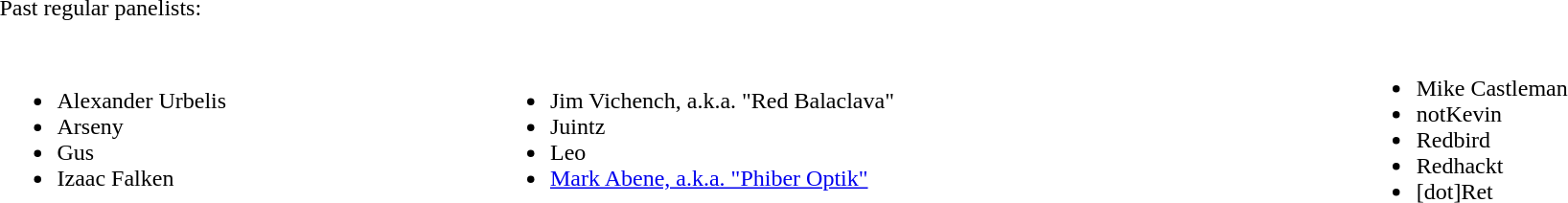<table style="width:100%;">
<tr>
<td colspan="2">Past regular panelists:</td>
</tr>
<tr>
<td><br><ul><li>Alexander Urbelis</li><li>Arseny</li><li>Gus</li><li>Izaac Falken</li></ul></td>
<td><br><ul><li>Jim Vichench, a.k.a. "Red Balaclava"</li><li>Juintz</li><li>Leo</li><li><a href='#'>Mark Abene, a.k.a. "Phiber Optik"</a></li></ul></td>
<td><br><ul><li>Mike Castleman</li><li>notKevin</li><li>Redbird</li><li>Redhackt</li><li>&#91;dot&#93;Ret</li></ul></td>
</tr>
</table>
